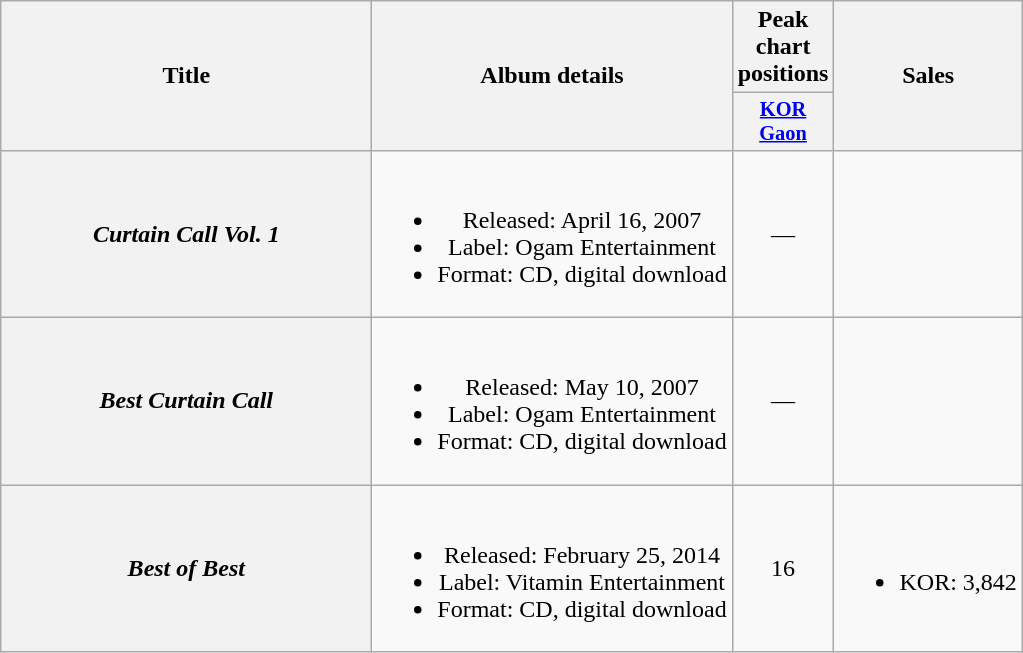<table class="wikitable plainrowheaders" style="text-align:center;">
<tr>
<th scope="col" rowspan="2" style="width:15em;">Title</th>
<th scope="col" rowspan="2">Album details</th>
<th scope="col" colspan="1">Peak chart positions</th>
<th scope="col" rowspan="2">Sales</th>
</tr>
<tr>
<th scope="col" style="width:3em;font-size:85%;"><a href='#'>KOR<br>Gaon</a><br></th>
</tr>
<tr>
<th scope="row"><em>Curtain Call Vol. 1</em></th>
<td><br><ul><li>Released: April 16, 2007</li><li>Label: Ogam Entertainment</li><li>Format: CD, digital download</li></ul></td>
<td>—</td>
<td></td>
</tr>
<tr>
<th scope="row"><em>Best Curtain Call</em></th>
<td><br><ul><li>Released: May 10, 2007</li><li>Label: Ogam Entertainment</li><li>Format: CD, digital download</li></ul></td>
<td>—</td>
<td></td>
</tr>
<tr>
<th scope="row"><em>Best of Best</em></th>
<td><br><ul><li>Released: February 25, 2014</li><li>Label: Vitamin Entertainment</li><li>Format: CD, digital download</li></ul></td>
<td>16</td>
<td><br><ul><li>KOR: 3,842</li></ul></td>
</tr>
</table>
